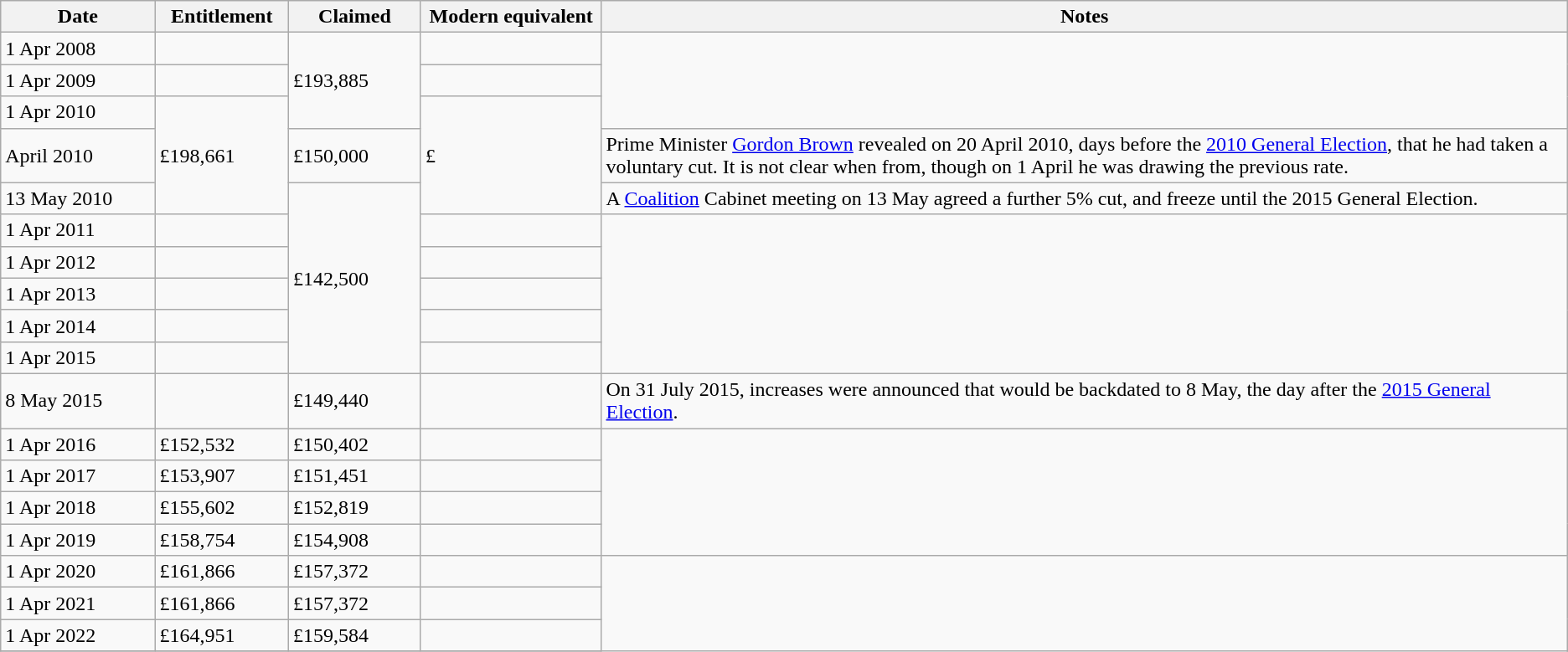<table class="wikitable">
<tr>
<th width="120pt">Date</th>
<th width="100pt">Entitlement</th>
<th width="100pt">Claimed</th>
<th width="140pt">Modern equivalent</th>
<th width="800pt">Notes</th>
</tr>
<tr>
<td>1 Apr 2008</td>
<td></td>
<td rowspan="3">£193,885</td>
<td></td>
<td rowspan="3"></td>
</tr>
<tr>
<td>1 Apr 2009</td>
<td></td>
<td></td>
</tr>
<tr>
<td>1 Apr 2010</td>
<td rowspan="3">£198,661</td>
<td rowspan="3">£</td>
</tr>
<tr>
<td>April 2010</td>
<td>£150,000</td>
<td>Prime Minister <a href='#'>Gordon Brown</a> revealed on 20 April 2010, days before the <a href='#'>2010 General Election</a>, that he had taken a voluntary cut. It is not clear when from, though on 1 April he was drawing the previous rate.</td>
</tr>
<tr>
<td>13 May 2010</td>
<td rowspan="6">£142,500</td>
<td>A <a href='#'>Coalition</a> Cabinet meeting on 13 May agreed a further 5% cut, and freeze until the 2015 General Election.</td>
</tr>
<tr>
<td>1 Apr 2011</td>
<td></td>
<td></td>
<td rowspan="5"></td>
</tr>
<tr>
<td>1 Apr 2012</td>
<td></td>
<td></td>
</tr>
<tr>
<td>1 Apr 2013</td>
<td></td>
<td></td>
</tr>
<tr>
<td>1 Apr 2014</td>
<td></td>
<td></td>
</tr>
<tr>
<td>1 Apr 2015</td>
<td></td>
<td></td>
</tr>
<tr>
<td>8 May 2015</td>
<td></td>
<td>£149,440</td>
<td></td>
<td>On 31 July 2015, increases were announced that would be backdated to 8 May, the day after the <a href='#'>2015 General Election</a>.</td>
</tr>
<tr>
<td>1 Apr 2016</td>
<td>£152,532</td>
<td>£150,402</td>
<td></td>
<td rowspan="4"></td>
</tr>
<tr>
<td>1 Apr 2017</td>
<td>£153,907</td>
<td>£151,451</td>
<td></td>
</tr>
<tr>
<td>1 Apr 2018</td>
<td>£155,602</td>
<td>£152,819</td>
<td></td>
</tr>
<tr>
<td>1 Apr 2019</td>
<td>£158,754</td>
<td>£154,908</td>
<td></td>
</tr>
<tr>
<td>1 Apr 2020</td>
<td>£161,866</td>
<td>£157,372</td>
<td></td>
</tr>
<tr>
<td>1 Apr 2021</td>
<td>£161,866</td>
<td>£157,372</td>
<td></td>
</tr>
<tr>
<td>1 Apr 2022</td>
<td>£164,951</td>
<td>£159,584</td>
<td></td>
</tr>
<tr>
</tr>
</table>
